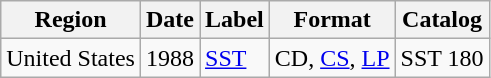<table class="wikitable">
<tr>
<th>Region</th>
<th>Date</th>
<th>Label</th>
<th>Format</th>
<th>Catalog</th>
</tr>
<tr>
<td>United States</td>
<td>1988</td>
<td><a href='#'>SST</a></td>
<td>CD, <a href='#'>CS</a>, <a href='#'>LP</a></td>
<td>SST 180</td>
</tr>
</table>
